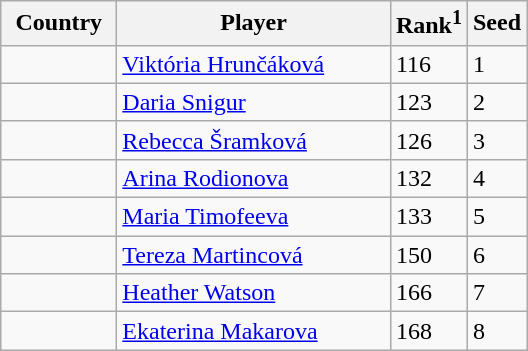<table class="sortable wikitable">
<tr>
<th width="70">Country</th>
<th width="175">Player</th>
<th>Rank<sup>1</sup></th>
<th>Seed</th>
</tr>
<tr>
<td></td>
<td><a href='#'>Viktória Hrunčáková</a></td>
<td>116</td>
<td>1</td>
</tr>
<tr>
<td></td>
<td><a href='#'>Daria Snigur</a></td>
<td>123</td>
<td>2</td>
</tr>
<tr>
<td></td>
<td><a href='#'>Rebecca Šramková</a></td>
<td>126</td>
<td>3</td>
</tr>
<tr>
<td></td>
<td><a href='#'>Arina Rodionova</a></td>
<td>132</td>
<td>4</td>
</tr>
<tr>
<td></td>
<td><a href='#'>Maria Timofeeva</a></td>
<td>133</td>
<td>5</td>
</tr>
<tr>
<td></td>
<td><a href='#'>Tereza Martincová</a></td>
<td>150</td>
<td>6</td>
</tr>
<tr>
<td></td>
<td><a href='#'>Heather Watson</a></td>
<td>166</td>
<td>7</td>
</tr>
<tr>
<td></td>
<td><a href='#'>Ekaterina Makarova</a></td>
<td>168</td>
<td>8</td>
</tr>
</table>
